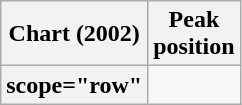<table class="wikitable plainrowheaders" style="text-align:center;">
<tr>
<th scope="col">Chart (2002)</th>
<th scope="col">Peak<br>position</th>
</tr>
<tr>
<th>scope="row"</th>
</tr>
</table>
